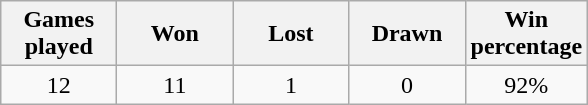<table class="wikitable" style="text-align:center">
<tr>
<th width="70">Games played</th>
<th width="70">Won</th>
<th width="70">Lost</th>
<th width="70">Drawn</th>
<th width="70">Win percentage</th>
</tr>
<tr>
<td>12</td>
<td>11</td>
<td>1</td>
<td>0</td>
<td>92%</td>
</tr>
</table>
